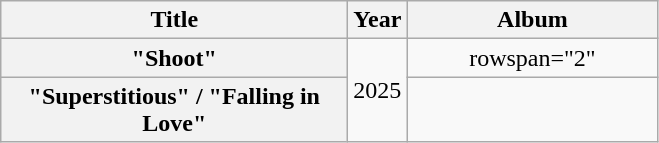<table class="wikitable plainrowheaders" style="text-align:center;">
<tr>
<th scope="col" style="width:14em;">Title</th>
<th scope="col">Year</th>
<th scope="col" style="width:10em;">Album</th>
</tr>
<tr>
<th scope="row">"Shoot"</th>
<td rowspan="2">2025</td>
<td>rowspan="2" </td>
</tr>
<tr>
<th scope="row">"Superstitious" / "Falling in Love"</th>
</tr>
</table>
